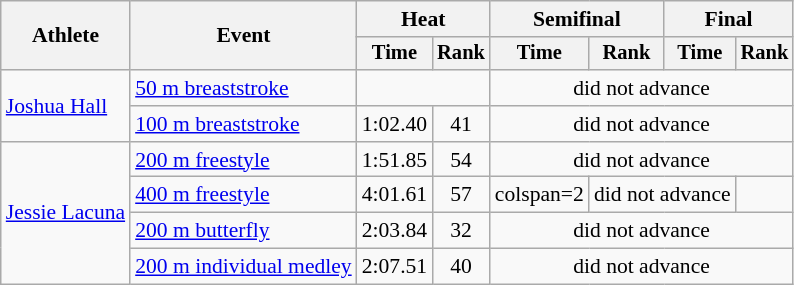<table class=wikitable style="font-size:90%">
<tr>
<th rowspan="2">Athlete</th>
<th rowspan="2">Event</th>
<th colspan="2">Heat</th>
<th colspan="2">Semifinal</th>
<th colspan="2">Final</th>
</tr>
<tr style="font-size:95%">
<th>Time</th>
<th>Rank</th>
<th>Time</th>
<th>Rank</th>
<th>Time</th>
<th>Rank</th>
</tr>
<tr align=center>
<td align=left rowspan=2><a href='#'>Joshua Hall</a></td>
<td align=left><a href='#'>50 m breaststroke</a></td>
<td colspan=2></td>
<td colspan=4>did not advance</td>
</tr>
<tr align=center>
<td align=left><a href='#'>100 m breaststroke</a></td>
<td>1:02.40</td>
<td>41</td>
<td colspan=4>did not advance</td>
</tr>
<tr align=center>
<td align=left rowspan=4><a href='#'>Jessie Lacuna</a></td>
<td align=left><a href='#'>200 m freestyle</a></td>
<td>1:51.85</td>
<td>54</td>
<td colspan=4>did not advance</td>
</tr>
<tr align=center>
<td align=left><a href='#'>400 m freestyle</a></td>
<td>4:01.61</td>
<td>57</td>
<td>colspan=2 </td>
<td colspan=2>did not advance</td>
</tr>
<tr align=center>
<td align=left><a href='#'>200 m butterfly</a></td>
<td>2:03.84</td>
<td>32</td>
<td colspan=4>did not advance</td>
</tr>
<tr align=center>
<td align=left><a href='#'>200 m individual medley</a></td>
<td>2:07.51</td>
<td>40</td>
<td colspan=4>did not advance</td>
</tr>
</table>
